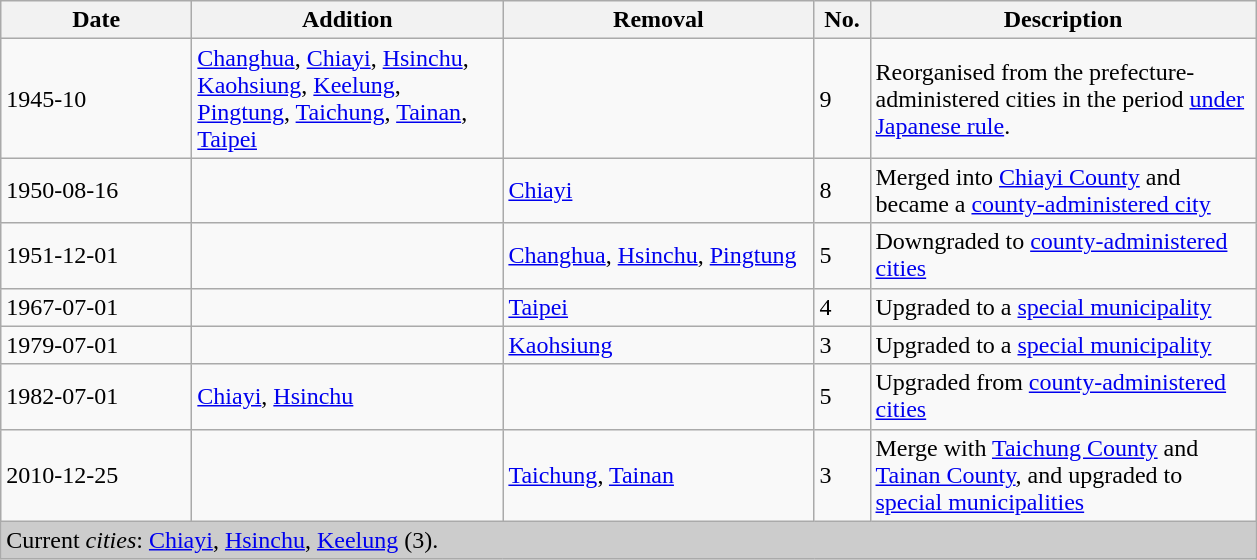<table class=wikitable>
<tr>
<th width =120>Date</th>
<th width=200>Addition</th>
<th width=200>Removal</th>
<th width=30>No.</th>
<th width=250>Description</th>
</tr>
<tr>
<td>1945-10</td>
<td><a href='#'>Changhua</a>, <a href='#'>Chiayi</a>, <a href='#'>Hsinchu</a>,<br><a href='#'>Kaohsiung</a>, <a href='#'>Keelung</a>, <a href='#'>Pingtung</a>, <a href='#'>Taichung</a>, <a href='#'>Tainan</a>, <a href='#'>Taipei</a></td>
<td></td>
<td>9</td>
<td>Reorganised from the prefecture-administered cities in the period <a href='#'>under Japanese rule</a>.</td>
</tr>
<tr>
<td>1950-08-16</td>
<td></td>
<td><a href='#'>Chiayi</a></td>
<td>8</td>
<td>Merged into <a href='#'>Chiayi County</a> and became a <a href='#'>county-administered city</a></td>
</tr>
<tr>
<td>1951-12-01</td>
<td></td>
<td><a href='#'>Changhua</a>, <a href='#'>Hsinchu</a>, <a href='#'>Pingtung</a></td>
<td>5</td>
<td>Downgraded to <a href='#'>county-administered cities</a></td>
</tr>
<tr>
<td>1967-07-01</td>
<td></td>
<td><a href='#'>Taipei</a></td>
<td>4</td>
<td>Upgraded to a <a href='#'>special municipality</a></td>
</tr>
<tr>
<td>1979-07-01</td>
<td></td>
<td><a href='#'>Kaohsiung</a></td>
<td>3</td>
<td>Upgraded to a <a href='#'>special municipality</a></td>
</tr>
<tr>
<td>1982-07-01</td>
<td><a href='#'>Chiayi</a>, <a href='#'>Hsinchu</a></td>
<td></td>
<td>5</td>
<td>Upgraded from <a href='#'>county-administered cities</a></td>
</tr>
<tr>
<td>2010-12-25</td>
<td></td>
<td><a href='#'>Taichung</a>, <a href='#'>Tainan</a></td>
<td>3</td>
<td>Merge with <a href='#'>Taichung County</a> and <a href='#'>Tainan County</a>, and upgraded to <a href='#'>special municipalities</a></td>
</tr>
<tr bgcolor=#CCCCCC>
<td colspan=5>Current <em>cities</em>: <a href='#'>Chiayi</a>, <a href='#'>Hsinchu</a>, <a href='#'>Keelung</a> (3).</td>
</tr>
</table>
